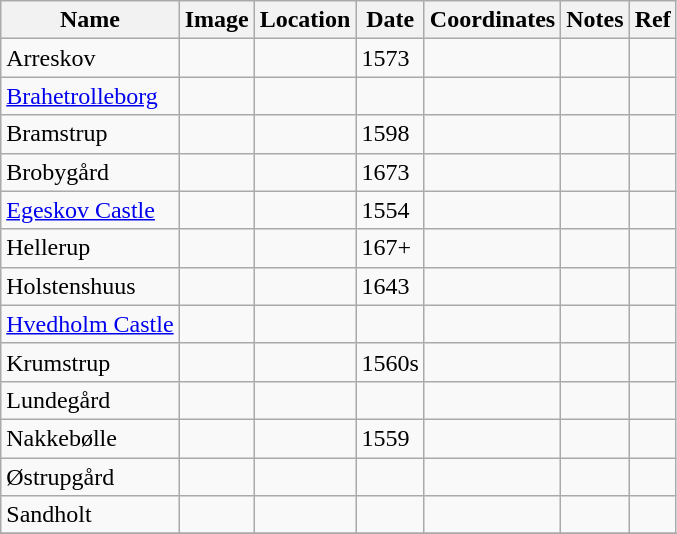<table class="wikitable sortable">
<tr>
<th>Name</th>
<th>Image</th>
<th>Location</th>
<th>Date</th>
<th>Coordinates</th>
<th>Notes</th>
<th>Ref</th>
</tr>
<tr>
<td>Arreskov</td>
<td></td>
<td></td>
<td>1573</td>
<td></td>
<td></td>
<td></td>
</tr>
<tr>
<td><a href='#'>Brahetrolleborg</a></td>
<td></td>
<td></td>
<td></td>
<td></td>
<td></td>
<td></td>
</tr>
<tr>
<td>Bramstrup</td>
<td></td>
<td></td>
<td>1598</td>
<td></td>
<td></td>
<td></td>
</tr>
<tr>
<td>Brobygård</td>
<td></td>
<td></td>
<td>1673</td>
<td></td>
<td></td>
<td></td>
</tr>
<tr>
<td><a href='#'>Egeskov Castle</a></td>
<td></td>
<td></td>
<td>1554</td>
<td></td>
<td></td>
<td></td>
</tr>
<tr>
<td>Hellerup</td>
<td></td>
<td></td>
<td>167+</td>
<td></td>
<td></td>
<td></td>
</tr>
<tr>
<td>Holstenshuus</td>
<td></td>
<td></td>
<td>1643</td>
<td></td>
<td></td>
<td></td>
</tr>
<tr>
<td><a href='#'>Hvedholm Castle</a></td>
<td></td>
<td></td>
<td></td>
<td></td>
<td></td>
<td></td>
</tr>
<tr>
<td>Krumstrup</td>
<td></td>
<td></td>
<td>1560s</td>
<td></td>
<td></td>
<td></td>
</tr>
<tr>
<td>Lundegård</td>
<td></td>
<td></td>
<td></td>
<td></td>
<td></td>
<td></td>
</tr>
<tr>
<td>Nakkebølle</td>
<td></td>
<td></td>
<td>1559</td>
<td></td>
<td></td>
<td></td>
</tr>
<tr>
<td>Østrupgård</td>
<td></td>
<td></td>
<td></td>
<td></td>
<td></td>
<td></td>
</tr>
<tr>
<td>Sandholt</td>
<td></td>
<td></td>
<td></td>
<td></td>
<td></td>
<td></td>
</tr>
<tr>
</tr>
</table>
